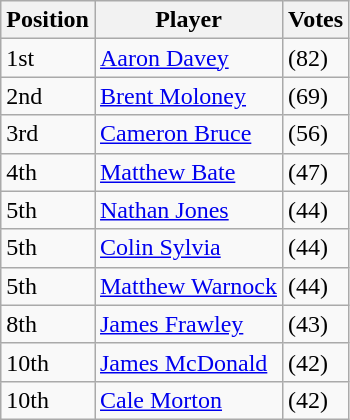<table class="wikitable">
<tr>
<th>Position</th>
<th>Player</th>
<th>Votes</th>
</tr>
<tr>
<td>1st</td>
<td><a href='#'>Aaron Davey</a></td>
<td>(82)</td>
</tr>
<tr>
<td>2nd</td>
<td><a href='#'>Brent Moloney</a></td>
<td>(69)</td>
</tr>
<tr>
<td>3rd</td>
<td><a href='#'>Cameron Bruce</a></td>
<td>(56)</td>
</tr>
<tr>
<td>4th</td>
<td><a href='#'>Matthew Bate</a></td>
<td>(47)</td>
</tr>
<tr>
<td>5th</td>
<td><a href='#'>Nathan Jones</a></td>
<td>(44)</td>
</tr>
<tr>
<td>5th</td>
<td><a href='#'>Colin Sylvia</a></td>
<td>(44)</td>
</tr>
<tr>
<td>5th</td>
<td><a href='#'>Matthew Warnock</a></td>
<td>(44)</td>
</tr>
<tr>
<td>8th</td>
<td><a href='#'>James Frawley</a></td>
<td>(43)</td>
</tr>
<tr>
<td>10th</td>
<td><a href='#'>James McDonald</a></td>
<td>(42)</td>
</tr>
<tr>
<td>10th</td>
<td><a href='#'>Cale Morton</a></td>
<td>(42)</td>
</tr>
</table>
